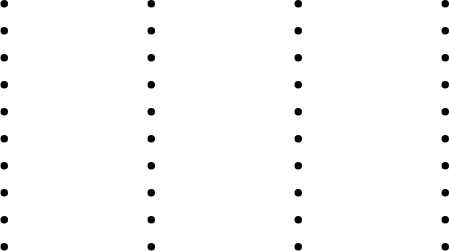<table>
<tr>
<td><br><ul><li></li><li></li><li></li><li></li><li></li><li></li><li></li><li></li><li></li><li></li></ul></td>
<td width=50></td>
<td valign=top><br><ul><li></li><li></li><li></li><li></li><li></li><li></li><li></li><li></li><li></li><li></li></ul></td>
<td width=50></td>
<td valign=top><br><ul><li></li><li></li><li></li><li></li><li></li><li></li><li></li><li></li><li></li><li></li></ul></td>
<td width=50></td>
<td valign=top><br><ul><li></li><li></li><li></li><li></li><li></li><li></li><li></li><li></li><li></li><li></li></ul></td>
</tr>
</table>
